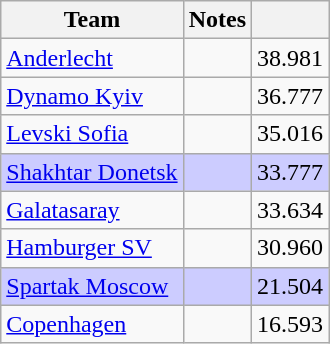<table class="wikitable" style="float:left; margin-right:1em">
<tr>
<th>Team</th>
<th>Notes</th>
<th></th>
</tr>
<tr>
<td> <a href='#'>Anderlecht</a></td>
<td></td>
<td align=right>38.981</td>
</tr>
<tr>
<td> <a href='#'>Dynamo Kyiv</a></td>
<td></td>
<td align=right>36.777</td>
</tr>
<tr>
<td> <a href='#'>Levski Sofia</a></td>
<td></td>
<td align=right>35.016</td>
</tr>
<tr bgcolor="#ccccff">
<td> <a href='#'>Shakhtar Donetsk</a></td>
<td></td>
<td align=right>33.777</td>
</tr>
<tr>
<td> <a href='#'>Galatasaray</a></td>
<td></td>
<td align=right>33.634</td>
</tr>
<tr>
<td> <a href='#'>Hamburger SV</a></td>
<td></td>
<td align=right>30.960</td>
</tr>
<tr bgcolor="#ccccff">
<td> <a href='#'>Spartak Moscow</a></td>
<td></td>
<td align=right>21.504</td>
</tr>
<tr>
<td> <a href='#'>Copenhagen</a></td>
<td></td>
<td align=right>16.593</td>
</tr>
</table>
